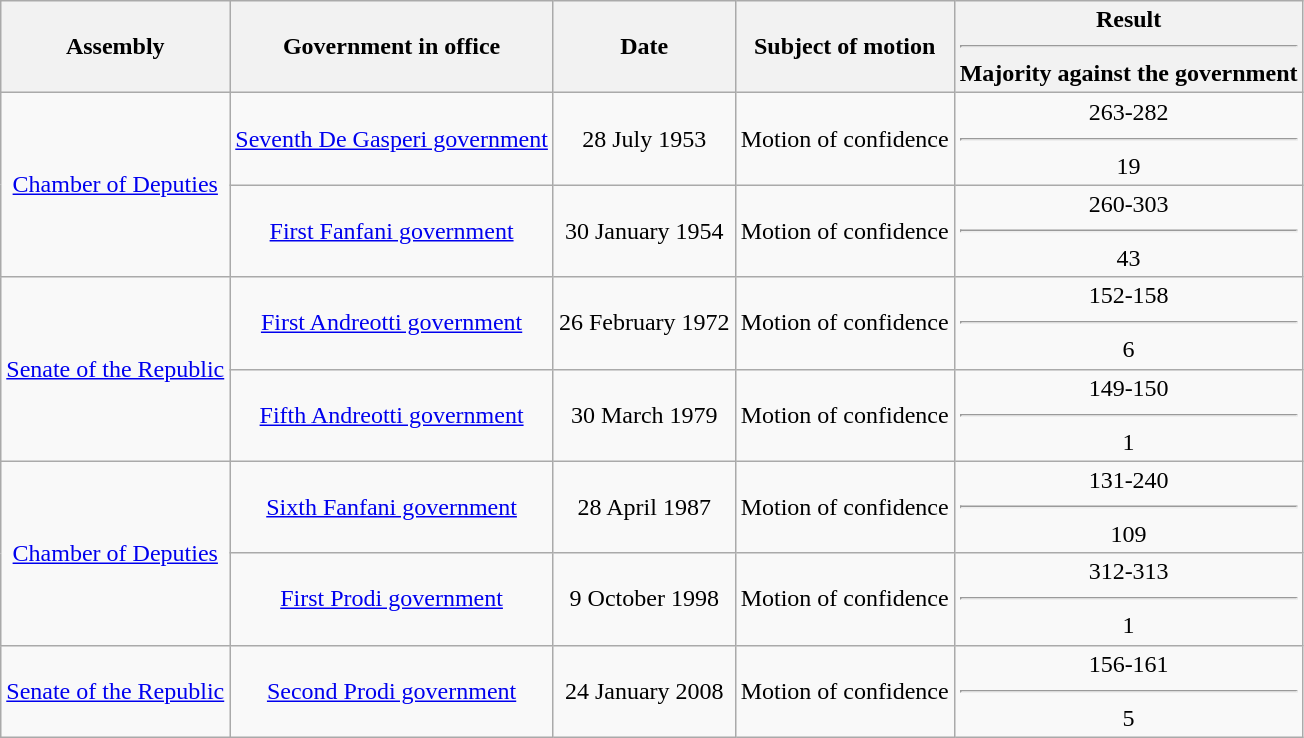<table class="wikitable sortable" style="text-align:center">
<tr>
<th>Assembly</th>
<th>Government in office</th>
<th>Date</th>
<th>Subject of motion</th>
<th data-sort-type=number>Result<hr>Majority against the government</th>
</tr>
<tr>
<td rowspan=2><a href='#'>Chamber of Deputies</a></td>
<td><a href='#'>Seventh De Gasperi government</a></td>
<td>28 July 1953</td>
<td>Motion of confidence</td>
<td data-sort-value=5>263-282<hr>19</td>
</tr>
<tr>
<td><a href='#'>First Fanfani government</a></td>
<td>30 January 1954</td>
<td>Motion of confidence</td>
<td data-sort-value=6>260-303<hr>43</td>
</tr>
<tr>
<td rowspan=2><a href='#'>Senate of the Republic</a></td>
<td><a href='#'>First Andreotti government</a></td>
<td>26 February 1972</td>
<td>Motion of confidence</td>
<td data-sort-value=4>152-158<hr>6</td>
</tr>
<tr>
<td><a href='#'>Fifth Andreotti government</a></td>
<td>30 March 1979</td>
<td>Motion of confidence</td>
<td data-sort-value=1>149-150<hr>1</td>
</tr>
<tr>
<td rowspan=2><a href='#'>Chamber of Deputies</a></td>
<td><a href='#'>Sixth Fanfani government</a></td>
<td>28 April 1987</td>
<td>Motion of confidence</td>
<td data-sort-value=7>131-240<hr>109</td>
</tr>
<tr>
<td><a href='#'>First Prodi government</a></td>
<td>9 October 1998</td>
<td>Motion of confidence</td>
<td data-sort-value=2>312-313<hr>1</td>
</tr>
<tr>
<td><a href='#'>Senate of the Republic</a></td>
<td><a href='#'>Second Prodi government</a></td>
<td>24 January 2008</td>
<td>Motion of confidence</td>
<td data-sort-value=3>156-161<hr>5</td>
</tr>
</table>
